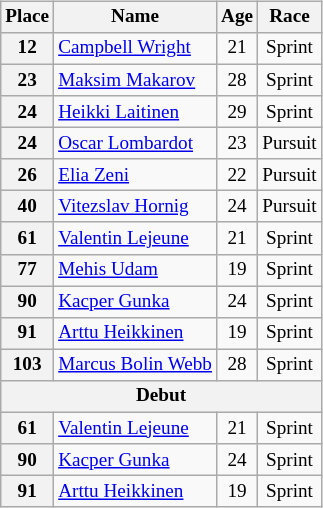<table class="wikitable plainrowheaders" style="font-size:80%; text-align:center; display:inline-table;">
<tr>
<th>Place</th>
<th>Name</th>
<th>Age</th>
<th>Race</th>
</tr>
<tr>
<th>12</th>
<td style="text-align:left"> <a href='#'>Campbell Wright</a></td>
<td>21</td>
<td>Sprint</td>
</tr>
<tr>
<th>23</th>
<td style="text-align:left"> <a href='#'>Maksim Makarov</a></td>
<td>28</td>
<td>Sprint</td>
</tr>
<tr>
<th>24</th>
<td style="text-align:left"> <a href='#'>Heikki Laitinen</a></td>
<td>29</td>
<td>Sprint</td>
</tr>
<tr>
<th>24</th>
<td style="text-align:left"> <a href='#'>Oscar Lombardot</a></td>
<td>23</td>
<td>Pursuit</td>
</tr>
<tr>
<th>26</th>
<td style="text-align:left"> <a href='#'>Elia Zeni</a></td>
<td>22</td>
<td>Pursuit</td>
</tr>
<tr>
<th>40</th>
<td style="text-align:left"> <a href='#'>Vitezslav Hornig</a></td>
<td>24</td>
<td>Pursuit</td>
</tr>
<tr>
<th>61</th>
<td style="text-align:left"> <a href='#'>Valentin Lejeune</a></td>
<td>21</td>
<td>Sprint</td>
</tr>
<tr>
<th>77</th>
<td style="text-align:left"> <a href='#'>Mehis Udam</a></td>
<td>19</td>
<td>Sprint</td>
</tr>
<tr>
<th>90</th>
<td style="text-align:left"> <a href='#'>Kacper Gunka</a></td>
<td>24</td>
<td>Sprint</td>
</tr>
<tr>
<th>91</th>
<td style="text-align:left"> <a href='#'>Arttu Heikkinen</a></td>
<td>19</td>
<td>Sprint</td>
</tr>
<tr>
<th>103</th>
<td style="text-align:left"> <a href='#'>Marcus Bolin Webb</a></td>
<td>28</td>
<td>Sprint</td>
</tr>
<tr>
<th colspan=4>Debut</th>
</tr>
<tr>
<th>61</th>
<td style="text-align:left"> <a href='#'>Valentin Lejeune</a></td>
<td>21</td>
<td>Sprint</td>
</tr>
<tr>
<th>90</th>
<td style="text-align:left"> <a href='#'>Kacper Gunka</a></td>
<td>24</td>
<td>Sprint</td>
</tr>
<tr>
<th>91</th>
<td style="text-align:left"> <a href='#'>Arttu Heikkinen</a></td>
<td>19</td>
<td>Sprint</td>
</tr>
</table>
